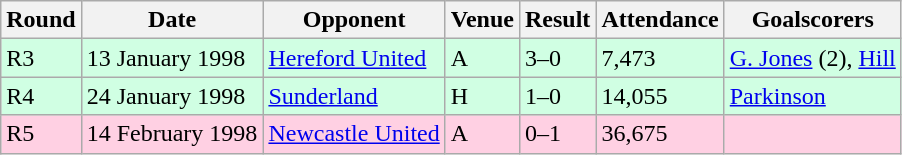<table class="wikitable">
<tr>
<th>Round</th>
<th>Date</th>
<th>Opponent</th>
<th>Venue</th>
<th>Result</th>
<th>Attendance</th>
<th>Goalscorers</th>
</tr>
<tr style="background-color: #d0ffe3;">
<td>R3</td>
<td>13 January 1998</td>
<td><a href='#'>Hereford United</a></td>
<td>A</td>
<td>3–0</td>
<td>7,473</td>
<td><a href='#'>G. Jones</a> (2), <a href='#'>Hill</a></td>
</tr>
<tr style="background-color: #d0ffe3;">
<td>R4</td>
<td>24 January 1998</td>
<td><a href='#'>Sunderland</a></td>
<td>H</td>
<td>1–0</td>
<td>14,055</td>
<td><a href='#'>Parkinson</a></td>
</tr>
<tr style="background-color: #ffd0e3;">
<td>R5</td>
<td>14 February 1998</td>
<td><a href='#'>Newcastle United</a></td>
<td>A</td>
<td>0–1</td>
<td>36,675</td>
<td></td>
</tr>
</table>
